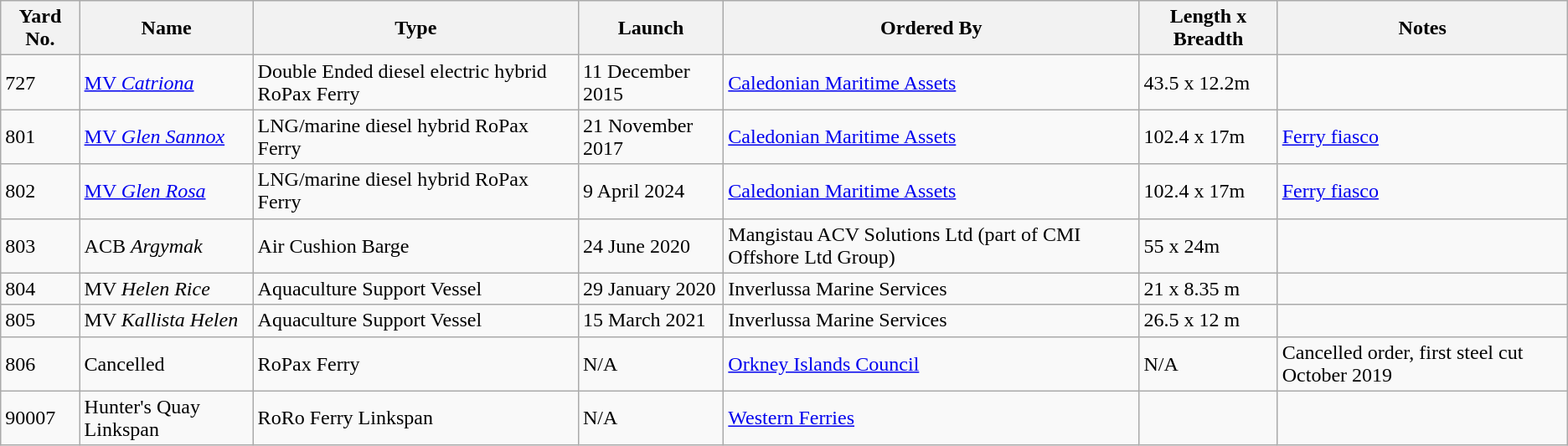<table class="wikitable sortable">
<tr>
<th>Yard No.</th>
<th>Name</th>
<th>Type</th>
<th>Launch</th>
<th>Ordered By</th>
<th>Length x Breadth</th>
<th>Notes</th>
</tr>
<tr>
<td>727</td>
<td><a href='#'>MV <em>Catriona</em></a></td>
<td>Double Ended diesel electric hybrid RoPax Ferry</td>
<td>11 December 2015</td>
<td><a href='#'>Caledonian Maritime Assets</a></td>
<td>43.5 x 12.2m</td>
<td></td>
</tr>
<tr>
<td>801</td>
<td><a href='#'>MV <em>Glen Sannox</em></a></td>
<td>LNG/marine diesel hybrid RoPax Ferry</td>
<td>21 November 2017</td>
<td><a href='#'>Caledonian Maritime Assets</a></td>
<td>102.4 x 17m</td>
<td><a href='#'>Ferry fiasco</a></td>
</tr>
<tr>
<td>802</td>
<td><a href='#'>MV <em>Glen Rosa</em></a></td>
<td>LNG/marine diesel hybrid RoPax Ferry</td>
<td>9 April 2024</td>
<td><a href='#'>Caledonian Maritime Assets</a></td>
<td>102.4 x 17m</td>
<td><a href='#'>Ferry fiasco</a></td>
</tr>
<tr>
<td>803</td>
<td>ACB <em>Argymak</em></td>
<td>Air Cushion Barge</td>
<td>24 June 2020</td>
<td>Mangistau ACV Solutions Ltd (part of CMI Offshore Ltd Group)</td>
<td>55 x 24m</td>
<td></td>
</tr>
<tr>
<td>804</td>
<td>MV <em>Helen Rice</em></td>
<td>Aquaculture Support Vessel</td>
<td>29 January 2020</td>
<td>Inverlussa Marine Services</td>
<td>21 x 8.35 m</td>
<td></td>
</tr>
<tr>
<td>805</td>
<td>MV <em>Kallista Helen</em></td>
<td>Aquaculture Support Vessel</td>
<td>15 March 2021</td>
<td>Inverlussa Marine Services</td>
<td>26.5 x 12 m</td>
<td></td>
</tr>
<tr>
<td>806</td>
<td>Cancelled</td>
<td>RoPax Ferry</td>
<td>N/A</td>
<td><a href='#'>Orkney Islands Council</a></td>
<td>N/A</td>
<td>Cancelled order, first steel cut October 2019</td>
</tr>
<tr>
<td>90007</td>
<td>Hunter's Quay Linkspan</td>
<td>RoRo Ferry Linkspan</td>
<td>N/A</td>
<td><a href='#'>Western Ferries</a></td>
<td></td>
<td></td>
</tr>
</table>
